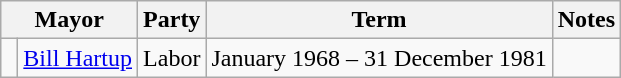<table class="wikitable">
<tr>
<th colspan="2">Mayor</th>
<th>Party</th>
<th>Term</th>
<th>Notes</th>
</tr>
<tr>
<td> </td>
<td><a href='#'>Bill Hartup</a></td>
<td>Labor</td>
<td>January 1968 – 31 December 1981</td>
<td></td>
</tr>
</table>
